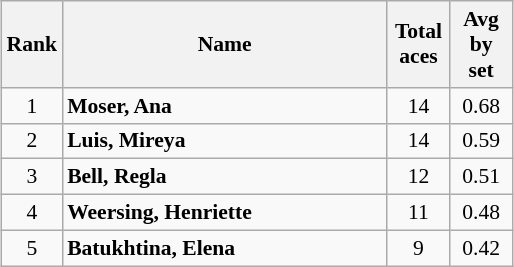<table class="wikitable" style="margin:0.5em auto;width=480;font-size:90%">
<tr>
<th width=30>Rank</th>
<th width=210>Name</th>
<th width=35>Total aces</th>
<th width=35>Avg by set</th>
</tr>
<tr>
<td align=center>1</td>
<td> <strong>Moser, Ana</strong></td>
<td align=center>14</td>
<td align=center>0.68</td>
</tr>
<tr>
<td align=center>2</td>
<td> <strong>Luis, Mireya</strong></td>
<td align=center>14</td>
<td align=center>0.59</td>
</tr>
<tr>
<td align=center>3</td>
<td> <strong>Bell, Regla</strong></td>
<td align=center>12</td>
<td align=center>0.51</td>
</tr>
<tr>
<td align=center>4</td>
<td> <strong>Weersing, Henriette</strong></td>
<td align=center>11</td>
<td align=center>0.48</td>
</tr>
<tr>
<td align=center>5</td>
<td> <strong>Batukhtina, Elena</strong></td>
<td align=center>9</td>
<td align=center>0.42</td>
</tr>
</table>
